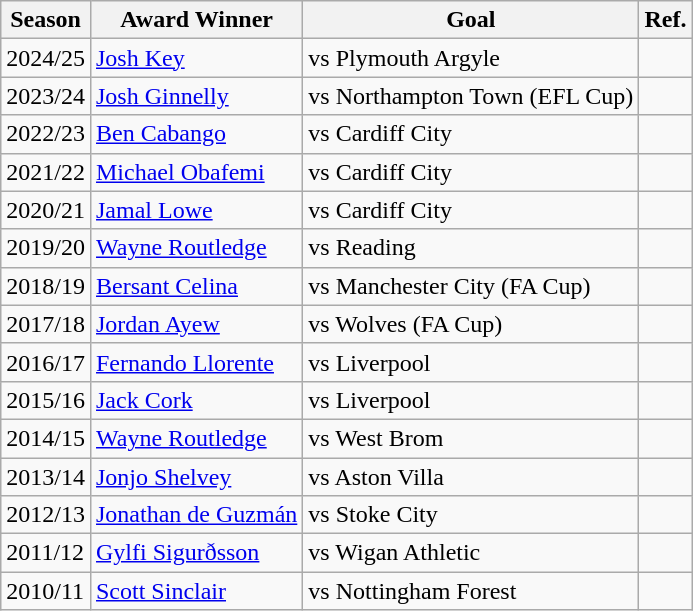<table class="wikitable">
<tr>
<th>Season</th>
<th>Award Winner</th>
<th>Goal</th>
<th>Ref.</th>
</tr>
<tr>
<td>2024/25</td>
<td><a href='#'>Josh Key</a></td>
<td>vs Plymouth Argyle</td>
<td></td>
</tr>
<tr>
<td>2023/24</td>
<td><a href='#'>Josh Ginnelly</a></td>
<td>vs Northampton Town (EFL Cup)</td>
<td></td>
</tr>
<tr>
<td>2022/23</td>
<td><a href='#'>Ben Cabango</a></td>
<td>vs Cardiff City</td>
<td></td>
</tr>
<tr>
<td>2021/22</td>
<td><a href='#'>Michael Obafemi</a></td>
<td>vs Cardiff City</td>
<td></td>
</tr>
<tr>
<td>2020/21</td>
<td><a href='#'>Jamal Lowe</a></td>
<td>vs Cardiff City</td>
<td></td>
</tr>
<tr>
<td>2019/20</td>
<td><a href='#'>Wayne Routledge</a></td>
<td>vs Reading</td>
<td></td>
</tr>
<tr>
<td>2018/19</td>
<td><a href='#'>Bersant Celina</a></td>
<td>vs Manchester City (FA Cup)</td>
<td></td>
</tr>
<tr>
<td>2017/18</td>
<td><a href='#'>Jordan Ayew</a></td>
<td>vs Wolves (FA Cup)</td>
<td></td>
</tr>
<tr>
<td>2016/17</td>
<td><a href='#'>Fernando Llorente</a></td>
<td>vs Liverpool</td>
<td></td>
</tr>
<tr>
<td>2015/16</td>
<td><a href='#'>Jack Cork</a></td>
<td>vs Liverpool</td>
<td></td>
</tr>
<tr>
<td>2014/15</td>
<td><a href='#'>Wayne Routledge</a></td>
<td>vs West Brom</td>
<td></td>
</tr>
<tr>
<td>2013/14</td>
<td><a href='#'>Jonjo Shelvey</a></td>
<td>vs Aston Villa</td>
<td></td>
</tr>
<tr>
<td>2012/13</td>
<td><a href='#'>Jonathan de Guzmán</a></td>
<td>vs Stoke City</td>
<td></td>
</tr>
<tr>
<td>2011/12</td>
<td><a href='#'>Gylfi Sigurðsson</a></td>
<td>vs Wigan Athletic</td>
<td></td>
</tr>
<tr>
<td>2010/11</td>
<td><a href='#'>Scott Sinclair</a></td>
<td>vs Nottingham Forest</td>
<td></td>
</tr>
</table>
